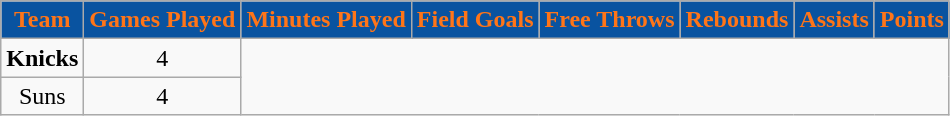<table class="wikitable">
<tr>
<th style="color:#FF7518; background:#0953a0;">Team</th>
<th style="color:#FF7518; background:#0953a0;">Games Played</th>
<th style="color:#FF7518; background:#0953a0;">Minutes Played</th>
<th style="color:#FF7518; background:#0953a0;">Field Goals</th>
<th style="color:#FF7518; background:#0953a0;">Free Throws</th>
<th style="color:#FF7518; background:#0953a0;">Rebounds</th>
<th style="color:#FF7518; background:#0953a0;">Assists</th>
<th style="color:#FF7518; background:#0953a0;">Points</th>
</tr>
<tr align="center">
<td><strong>Knicks</strong></td>
<td>4</td>
</tr>
<tr align="center">
<td>Suns</td>
<td>4</td>
</tr>
</table>
